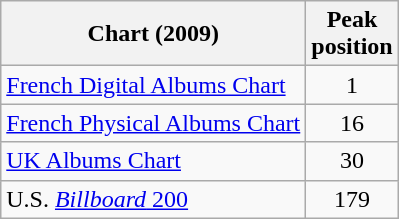<table class="wikitable sortable">
<tr>
<th align="left">Chart (2009)</th>
<th style="text-align:center;">Peak<br>position</th>
</tr>
<tr>
<td align="left"><a href='#'>French Digital Albums Chart</a></td>
<td style="text-align:center;">1</td>
</tr>
<tr>
<td align="left"><a href='#'>French Physical Albums Chart</a></td>
<td style="text-align:center;">16</td>
</tr>
<tr>
<td align="left"><a href='#'>UK Albums Chart</a></td>
<td style="text-align:center;">30</td>
</tr>
<tr>
<td align="left">U.S. <a href='#'><em>Billboard</em> 200</a></td>
<td style="text-align:center;">179</td>
</tr>
</table>
